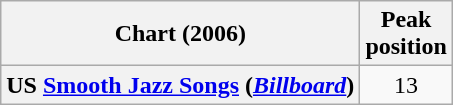<table class="wikitable plainrowheaders" style="text-align:center">
<tr>
<th>Chart (2006)</th>
<th>Peak<br>position</th>
</tr>
<tr>
<th scope="row">US <a href='#'>Smooth Jazz Songs</a> (<em><a href='#'>Billboard</a></em>)</th>
<td>13</td>
</tr>
</table>
